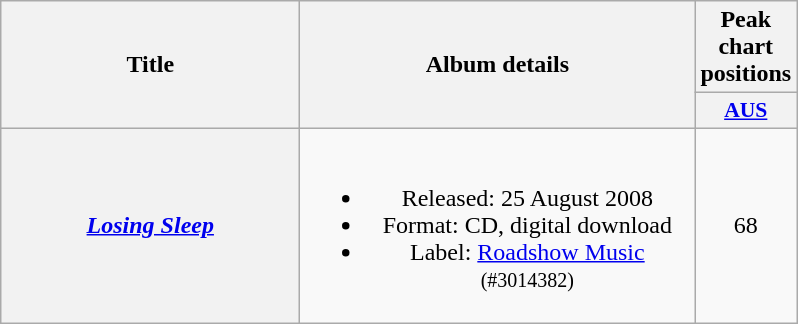<table class="wikitable plainrowheaders" style="text-align:center;">
<tr>
<th scope="col" rowspan="2" style="width:12em;">Title</th>
<th scope="col" rowspan="2" style="width:16em;">Album details</th>
<th scope="col">Peak chart positions</th>
</tr>
<tr>
<th scope="col" style="width:3em; font-size:90%"><a href='#'>AUS</a><br></th>
</tr>
<tr>
<th scope="row"><em><a href='#'>Losing Sleep</a></em></th>
<td><br><ul><li>Released: 25 August 2008</li><li>Format: CD, digital download</li><li>Label: <a href='#'>Roadshow Music</a> <small>(#3014382)</small></li></ul></td>
<td style="text-align:center;">68</td>
</tr>
</table>
